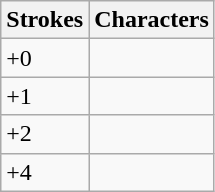<table class="wikitable">
<tr>
<th>Strokes</th>
<th>Characters</th>
</tr>
<tr --->
<td>+0</td>
<td style="font-size: large;"></td>
</tr>
<tr --->
<td>+1</td>
<td style="font-size: large;"> </td>
</tr>
<tr --->
<td>+2</td>
<td style="font-size: large;"></td>
</tr>
<tr --->
<td>+4</td>
<td style="font-size: large;"></td>
</tr>
</table>
